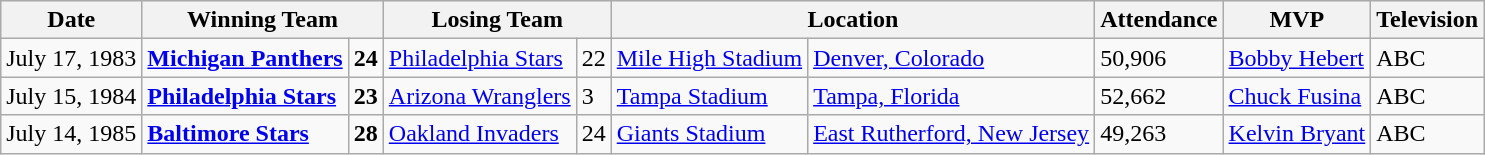<table class="wikitable">
<tr>
<th>Date</th>
<th colspan=2>Winning Team</th>
<th colspan=2>Losing Team</th>
<th colspan=2>Location</th>
<th>Attendance</th>
<th>MVP</th>
<th>Television</th>
</tr>
<tr>
<td>July 17, 1983</td>
<td><strong><a href='#'>Michigan Panthers</a></strong></td>
<td><strong>24</strong></td>
<td><a href='#'>Philadelphia Stars</a></td>
<td>22</td>
<td><a href='#'>Mile High Stadium</a></td>
<td><a href='#'>Denver, Colorado</a></td>
<td>50,906</td>
<td><a href='#'>Bobby Hebert</a></td>
<td>ABC</td>
</tr>
<tr>
<td>July 15, 1984</td>
<td><strong><a href='#'>Philadelphia Stars</a></strong></td>
<td><strong>23</strong></td>
<td><a href='#'>Arizona Wranglers</a></td>
<td>3</td>
<td><a href='#'>Tampa Stadium</a></td>
<td><a href='#'>Tampa, Florida</a></td>
<td>52,662</td>
<td><a href='#'>Chuck Fusina</a></td>
<td>ABC</td>
</tr>
<tr>
<td>July 14, 1985</td>
<td><strong><a href='#'>Baltimore Stars</a></strong></td>
<td><strong>28</strong></td>
<td><a href='#'>Oakland Invaders</a></td>
<td>24</td>
<td><a href='#'>Giants Stadium</a></td>
<td><a href='#'>East Rutherford, New Jersey</a></td>
<td>49,263</td>
<td><a href='#'>Kelvin Bryant</a></td>
<td>ABC</td>
</tr>
</table>
